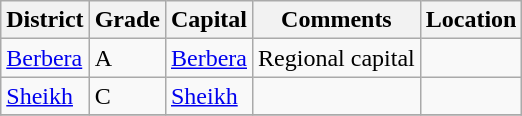<table class="wikitable sortable">
<tr>
<th>District</th>
<th>Grade</th>
<th>Capital</th>
<th>Comments</th>
<th>Location</th>
</tr>
<tr>
<td><a href='#'>Berbera</a></td>
<td>A</td>
<td><a href='#'>Berbera</a></td>
<td>Regional capital</td>
<td></td>
</tr>
<tr>
<td><a href='#'>Sheikh</a></td>
<td>C</td>
<td><a href='#'>Sheikh</a></td>
<td></td>
<td></td>
</tr>
<tr>
</tr>
</table>
